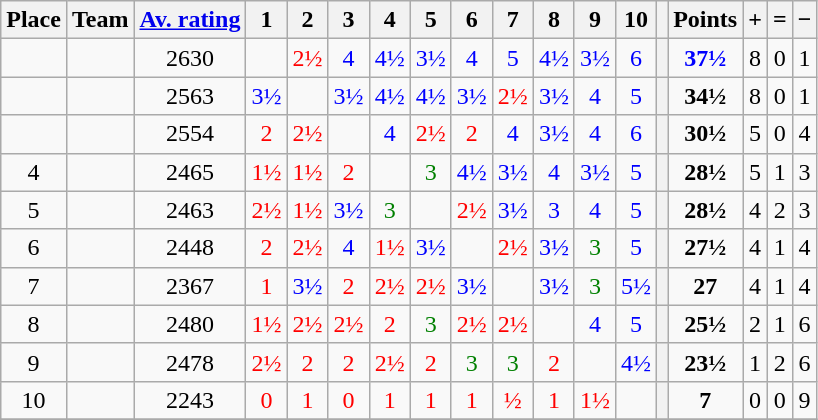<table class="wikitable" style="text-align:center">
<tr>
<th>Place</th>
<th>Team</th>
<th><a href='#'>Av. rating</a></th>
<th>1</th>
<th>2</th>
<th>3</th>
<th>4</th>
<th>5</th>
<th>6</th>
<th>7</th>
<th>8</th>
<th>9</th>
<th>10</th>
<th></th>
<th>Points</th>
<th>+</th>
<th>=</th>
<th>−</th>
</tr>
<tr>
<td></td>
<td style="text-align: left"><strong></strong></td>
<td>2630</td>
<td></td>
<td style="color: red">2½</td>
<td style="color: blue">4</td>
<td style="color: blue">4½</td>
<td style="color: blue">3½</td>
<td style="color: blue">4</td>
<td style="color: blue">5</td>
<td style="color: blue">4½</td>
<td style="color: blue">3½</td>
<td style="color: blue">6</td>
<th></th>
<td align="center" style="color: blue"><strong>37½</strong></td>
<td>8</td>
<td>0</td>
<td>1</td>
</tr>
<tr>
<td></td>
<td style="text-align: left"></td>
<td>2563</td>
<td style="color: blue">3½</td>
<td></td>
<td style="color: blue">3½</td>
<td style="color: blue">4½</td>
<td style="color: blue">4½</td>
<td style="color: blue">3½</td>
<td style="color: red">2½</td>
<td style="color: blue">3½</td>
<td style="color: blue">4</td>
<td style="color: blue">5</td>
<th></th>
<td><strong>34½</strong></td>
<td>8</td>
<td>0</td>
<td>1</td>
</tr>
<tr>
<td></td>
<td style="text-align: left"></td>
<td>2554</td>
<td style="color: red">2</td>
<td style="color: red">2½</td>
<td></td>
<td style="color: blue">4</td>
<td style="color: red">2½</td>
<td style="color: red">2</td>
<td style="color: blue">4</td>
<td style="color: blue">3½</td>
<td style="color: blue">4</td>
<td style="color: blue">6</td>
<th></th>
<td><strong>30½</strong></td>
<td>5</td>
<td>0</td>
<td>4</td>
</tr>
<tr>
<td>4</td>
<td style="text-align: left"></td>
<td>2465</td>
<td style="color: red">1½</td>
<td style="color: red">1½</td>
<td style="color: red">2</td>
<td></td>
<td style="color: green">3</td>
<td style="color: blue">4½</td>
<td style="color: blue">3½</td>
<td style="color: blue">4</td>
<td style="color: blue">3½</td>
<td style="color: blue">5</td>
<th></th>
<td><strong>28½</strong></td>
<td>5</td>
<td>1</td>
<td>3</td>
</tr>
<tr>
<td>5</td>
<td style="text-align: left"></td>
<td>2463</td>
<td style="color: red">2½</td>
<td style="color: red">1½</td>
<td style="color: blue">3½</td>
<td style="color: green">3</td>
<td></td>
<td style="color: red">2½</td>
<td style="color: blue">3½</td>
<td style="color: blue">3</td>
<td style="color: blue">4</td>
<td style="color: blue">5</td>
<th></th>
<td><strong>28½</strong></td>
<td>4</td>
<td>2</td>
<td>3</td>
</tr>
<tr>
<td>6</td>
<td style="text-align: left"></td>
<td>2448</td>
<td style="color: red">2</td>
<td style="color: red">2½</td>
<td style="color: blue">4</td>
<td style="color: red">1½</td>
<td style="color: blue">3½</td>
<td></td>
<td style="color: red">2½</td>
<td style="color: blue">3½</td>
<td style="color: green">3</td>
<td style="color: blue">5</td>
<th></th>
<td><strong>27½</strong></td>
<td>4</td>
<td>1</td>
<td>4</td>
</tr>
<tr>
<td>7</td>
<td style="text-align: left"></td>
<td>2367</td>
<td style="color: red">1</td>
<td style="color: blue">3½</td>
<td style="color: red">2</td>
<td style="color: red">2½</td>
<td style="color: red">2½</td>
<td style="color: blue">3½</td>
<td></td>
<td style="color: blue">3½</td>
<td style="color: green">3</td>
<td style="color: blue">5½</td>
<th></th>
<td><strong>27</strong></td>
<td>4</td>
<td>1</td>
<td>4</td>
</tr>
<tr>
<td>8</td>
<td style="text-align: left"></td>
<td>2480</td>
<td style="color: red">1½</td>
<td style="color: red">2½</td>
<td style="color: red">2½</td>
<td style="color: red">2</td>
<td style="color: green">3</td>
<td style="color: red">2½</td>
<td style="color: red">2½</td>
<td></td>
<td style="color: blue">4</td>
<td style="color: blue">5</td>
<th></th>
<td><strong>25½</strong></td>
<td>2</td>
<td>1</td>
<td>6</td>
</tr>
<tr>
<td>9</td>
<td style="text-align: left"></td>
<td>2478</td>
<td style="color: red">2½</td>
<td style="color: red">2</td>
<td style="color: red">2</td>
<td style="color: red">2½</td>
<td style="color: red">2</td>
<td style="color: green">3</td>
<td style="color: green">3</td>
<td style="color: red">2</td>
<td></td>
<td style="color: blue">4½</td>
<th></th>
<td><strong>23½</strong></td>
<td>1</td>
<td>2</td>
<td>6</td>
</tr>
<tr>
<td>10</td>
<td style="text-align: left"></td>
<td>2243</td>
<td style="color: red">0</td>
<td style="color: red">1</td>
<td style="color: red">0</td>
<td style="color: red">1</td>
<td style="color: red">1</td>
<td style="color: red">1</td>
<td style="color: red">½</td>
<td style="color: red">1</td>
<td style="color: red">1½</td>
<td></td>
<th></th>
<td><strong>7</strong></td>
<td>0</td>
<td>0</td>
<td>9</td>
</tr>
<tr>
</tr>
</table>
